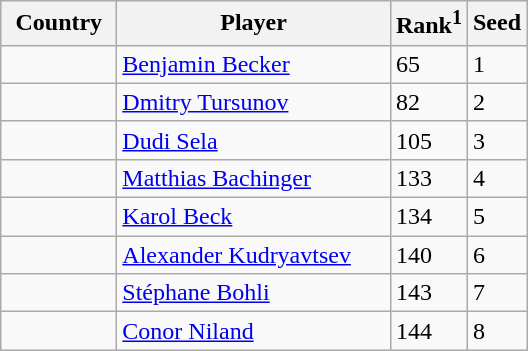<table class="sortable wikitable">
<tr>
<th width="70">Country</th>
<th width="175">Player</th>
<th>Rank<sup>1</sup></th>
<th>Seed</th>
</tr>
<tr>
<td></td>
<td><a href='#'>Benjamin Becker</a></td>
<td>65</td>
<td>1</td>
</tr>
<tr>
<td></td>
<td><a href='#'>Dmitry Tursunov</a></td>
<td>82</td>
<td>2</td>
</tr>
<tr>
<td></td>
<td><a href='#'>Dudi Sela</a></td>
<td>105</td>
<td>3</td>
</tr>
<tr>
<td></td>
<td><a href='#'>Matthias Bachinger</a></td>
<td>133</td>
<td>4</td>
</tr>
<tr>
<td></td>
<td><a href='#'>Karol Beck</a></td>
<td>134</td>
<td>5</td>
</tr>
<tr>
<td></td>
<td><a href='#'>Alexander Kudryavtsev</a></td>
<td>140</td>
<td>6</td>
</tr>
<tr>
<td></td>
<td><a href='#'>Stéphane Bohli</a></td>
<td>143</td>
<td>7</td>
</tr>
<tr>
<td></td>
<td><a href='#'>Conor Niland</a></td>
<td>144</td>
<td>8</td>
</tr>
</table>
